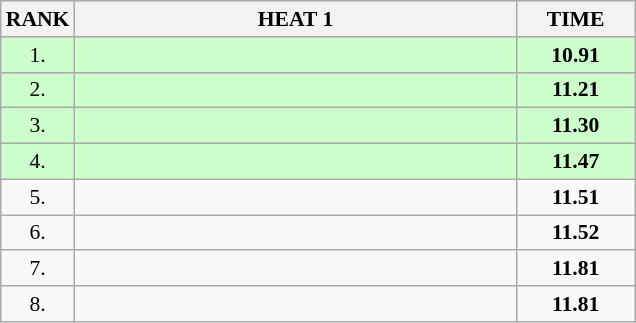<table class="wikitable" style="border-collapse: collapse; font-size: 90%;">
<tr>
<th>RANK</th>
<th style="width: 20em">HEAT 1</th>
<th style="width: 5em">TIME</th>
</tr>
<tr style="background:#ccffcc;">
<td align="center">1.</td>
<td></td>
<td align="center"><strong>10.91</strong></td>
</tr>
<tr style="background:#ccffcc;">
<td align="center">2.</td>
<td></td>
<td align="center"><strong>11.21</strong></td>
</tr>
<tr style="background:#ccffcc;">
<td align="center">3.</td>
<td></td>
<td align="center"><strong>11.30</strong></td>
</tr>
<tr style="background:#ccffcc;">
<td align="center">4.</td>
<td></td>
<td align="center"><strong>11.47</strong></td>
</tr>
<tr>
<td align="center">5.</td>
<td></td>
<td align="center"><strong>11.51</strong></td>
</tr>
<tr>
<td align="center">6.</td>
<td></td>
<td align="center"><strong>11.52</strong></td>
</tr>
<tr>
<td align="center">7.</td>
<td></td>
<td align="center"><strong>11.81</strong></td>
</tr>
<tr>
<td align="center">8.</td>
<td></td>
<td align="center"><strong>11.81</strong></td>
</tr>
</table>
